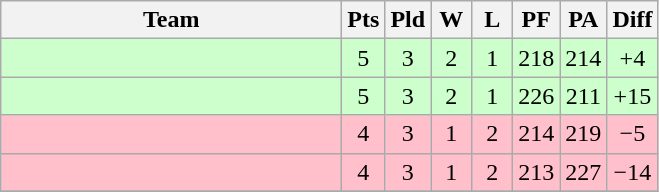<table class=wikitable style="text-align:center">
<tr>
<th width=220>Team</th>
<th width=20>Pts</th>
<th width=20>Pld</th>
<th width=20>W</th>
<th width=20>L</th>
<th width=20>PF</th>
<th width=20>PA</th>
<th width=20>Diff</th>
</tr>
<tr bgcolor=ccffcc>
<td align=left></td>
<td>5</td>
<td>3</td>
<td>2</td>
<td>1</td>
<td>218</td>
<td>214</td>
<td>+4</td>
</tr>
<tr bgcolor=ccffcc>
<td align=left></td>
<td>5</td>
<td>3</td>
<td>2</td>
<td>1</td>
<td>226</td>
<td>211</td>
<td>+15</td>
</tr>
<tr bgcolor=pink>
<td align=left></td>
<td>4</td>
<td>3</td>
<td>1</td>
<td>2</td>
<td>214</td>
<td>219</td>
<td>−5</td>
</tr>
<tr bgcolor=pink>
<td align=left></td>
<td>4</td>
<td>3</td>
<td>1</td>
<td>2</td>
<td>213</td>
<td>227</td>
<td>−14</td>
</tr>
<tr>
</tr>
</table>
